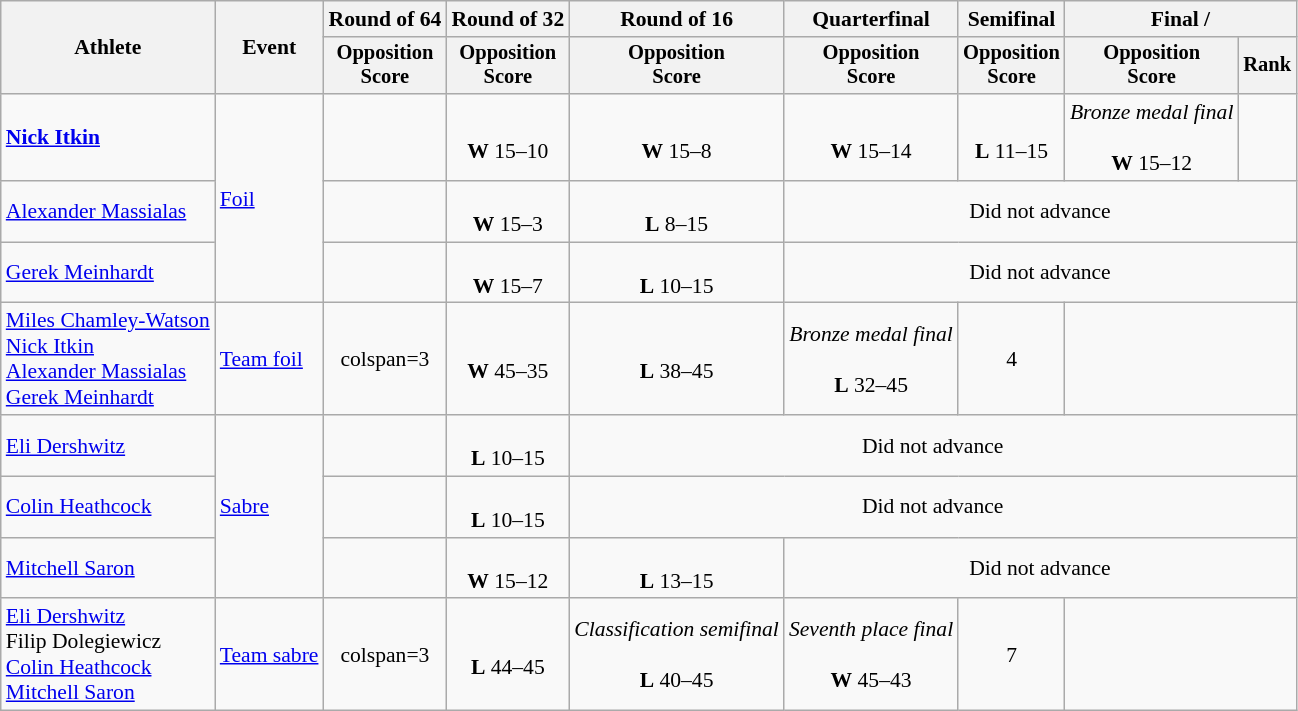<table class=wikitable style=font-size:90%;text-align:center>
<tr>
<th rowspan=2>Athlete</th>
<th rowspan=2>Event</th>
<th>Round of 64</th>
<th>Round of 32</th>
<th>Round of 16</th>
<th>Quarterfinal</th>
<th>Semifinal</th>
<th colspan=2>Final / </th>
</tr>
<tr style=font-size:95%>
<th>Opposition<br>Score</th>
<th>Opposition<br>Score</th>
<th>Opposition<br>Score</th>
<th>Opposition<br>Score</th>
<th>Opposition<br>Score</th>
<th>Opposition<br>Score</th>
<th>Rank</th>
</tr>
<tr>
<td align=left><strong><a href='#'>Nick Itkin</a></strong></td>
<td align=left rowspan=3><a href='#'>Foil</a></td>
<td></td>
<td><br><strong>W</strong> 15–10</td>
<td><br><strong>W</strong> 15–8</td>
<td><br><strong>W</strong> 15–14</td>
<td><br><strong>L</strong> 11–15</td>
<td><em>Bronze medal final</em><br><br><strong>W</strong> 15–12</td>
<td></td>
</tr>
<tr>
<td align=left><a href='#'>Alexander Massialas</a></td>
<td></td>
<td><br><strong>W</strong> 15–3</td>
<td><br><strong>L</strong> 8–15</td>
<td colspan=4>Did not advance</td>
</tr>
<tr>
<td align=left><a href='#'>Gerek Meinhardt</a></td>
<td></td>
<td><br><strong>W</strong> 15–7</td>
<td><br><strong>L</strong> 10–15</td>
<td colspan=4>Did not advance</td>
</tr>
<tr>
<td align=left><a href='#'>Miles Chamley-Watson</a> <br><a href='#'>Nick Itkin</a><br><a href='#'>Alexander Massialas</a><br><a href='#'>Gerek Meinhardt</a></td>
<td align=left><a href='#'>Team foil</a></td>
<td>colspan=3 </td>
<td><br><strong>W</strong> 45–35</td>
<td><br><strong>L</strong> 38–45</td>
<td><em>Bronze medal final</em><br><br><strong>L</strong> 32–45</td>
<td>4</td>
</tr>
<tr>
<td align=left><a href='#'>Eli Dershwitz</a></td>
<td align=left rowspan=3><a href='#'>Sabre</a></td>
<td></td>
<td><br><strong>L</strong> 10–15</td>
<td colspan=5>Did not advance</td>
</tr>
<tr>
<td align=left><a href='#'>Colin Heathcock</a></td>
<td></td>
<td><br><strong>L</strong> 10–15</td>
<td colspan=5>Did not advance</td>
</tr>
<tr>
<td align=left><a href='#'>Mitchell Saron</a></td>
<td></td>
<td><br><strong>W</strong> 15–12</td>
<td><br><strong>L</strong> 13–15</td>
<td colspan=4>Did not advance</td>
</tr>
<tr>
<td align=left><a href='#'>Eli Dershwitz</a><br>Filip Dolegiewicz<br><a href='#'>Colin Heathcock</a><br><a href='#'>Mitchell Saron</a></td>
<td align=left><a href='#'>Team sabre</a></td>
<td>colspan=3 </td>
<td><br><strong>L</strong> 44–45</td>
<td><em>Classification semifinal</em><br><br><strong>L</strong> 40–45</td>
<td><em>Seventh place final</em><br><br><strong>W</strong> 45–43</td>
<td>7</td>
</tr>
</table>
